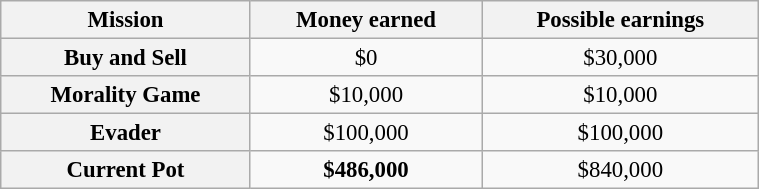<table class="wikitable plainrowheaders floatright" style="font-size: 95%; margin: 10px; text-align: center;" align="right" width="40%">
<tr>
<th scope="col">Mission</th>
<th scope="col">Money earned</th>
<th scope="col">Possible earnings</th>
</tr>
<tr>
<th scope="row">Buy and Sell</th>
<td align="center">$0</td>
<td align="center">$30,000</td>
</tr>
<tr>
<th scope="row">Morality Game</th>
<td align="center">$10,000</td>
<td align="center">$10,000</td>
</tr>
<tr>
<th scope="row">Evader</th>
<td align="center">$100,000</td>
<td align="center">$100,000</td>
</tr>
<tr>
<th scope="row"><strong><span>Current Pot</span></strong></th>
<td align="center"><strong><span>$486,000</span></strong></td>
<td align="center">$840,000</td>
</tr>
</table>
